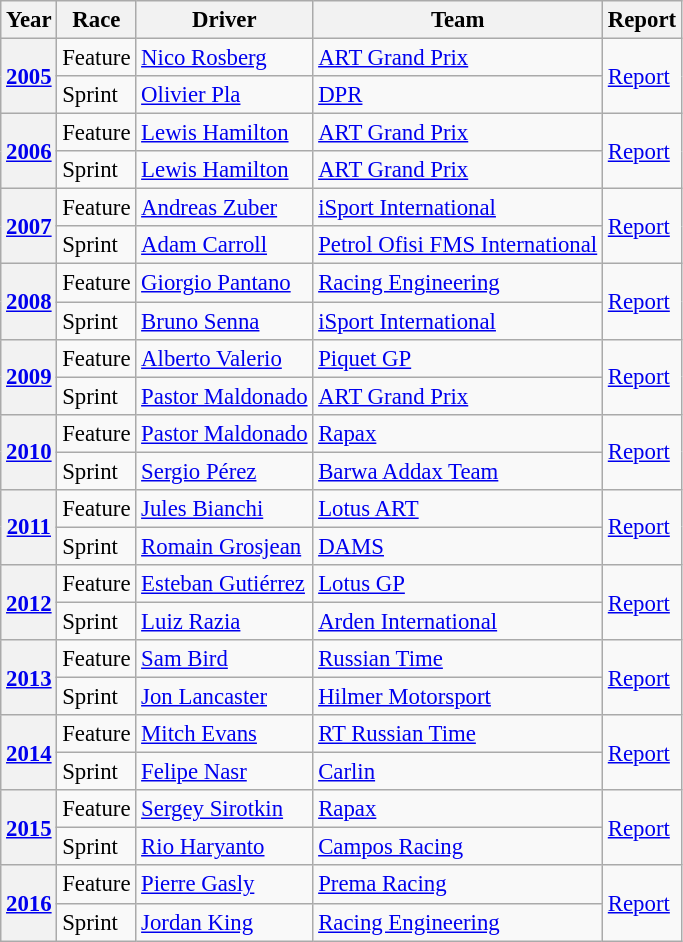<table class="wikitable" style="font-size:95%;">
<tr>
<th>Year</th>
<th>Race</th>
<th>Driver</th>
<th>Team</th>
<th>Report</th>
</tr>
<tr>
<th rowspan=2><a href='#'>2005</a></th>
<td>Feature</td>
<td> <a href='#'>Nico Rosberg</a></td>
<td><a href='#'>ART Grand Prix</a></td>
<td rowspan=2><a href='#'>Report</a></td>
</tr>
<tr>
<td>Sprint</td>
<td> <a href='#'>Olivier Pla</a></td>
<td><a href='#'>DPR</a></td>
</tr>
<tr>
<th rowspan=2><a href='#'>2006</a></th>
<td>Feature</td>
<td> <a href='#'>Lewis Hamilton</a></td>
<td><a href='#'>ART Grand Prix</a></td>
<td rowspan=2><a href='#'>Report</a></td>
</tr>
<tr>
<td>Sprint</td>
<td> <a href='#'>Lewis Hamilton</a></td>
<td><a href='#'>ART Grand Prix</a></td>
</tr>
<tr>
<th rowspan=2><a href='#'>2007</a></th>
<td>Feature</td>
<td> <a href='#'>Andreas Zuber</a></td>
<td><a href='#'>iSport International</a></td>
<td rowspan=2><a href='#'>Report</a></td>
</tr>
<tr>
<td>Sprint</td>
<td> <a href='#'>Adam Carroll</a></td>
<td><a href='#'>Petrol Ofisi FMS International</a></td>
</tr>
<tr>
<th rowspan=2><a href='#'>2008</a></th>
<td>Feature</td>
<td> <a href='#'>Giorgio Pantano</a></td>
<td><a href='#'>Racing Engineering</a></td>
<td rowspan=2><a href='#'>Report</a></td>
</tr>
<tr>
<td>Sprint</td>
<td> <a href='#'>Bruno Senna</a></td>
<td><a href='#'>iSport International</a></td>
</tr>
<tr>
<th rowspan=2><a href='#'>2009</a></th>
<td>Feature</td>
<td> <a href='#'>Alberto Valerio</a></td>
<td><a href='#'>Piquet GP</a></td>
<td rowspan=2><a href='#'>Report</a></td>
</tr>
<tr>
<td>Sprint</td>
<td> <a href='#'>Pastor Maldonado</a></td>
<td><a href='#'>ART Grand Prix</a></td>
</tr>
<tr>
<th rowspan=2><a href='#'>2010</a></th>
<td>Feature</td>
<td> <a href='#'>Pastor Maldonado</a></td>
<td><a href='#'>Rapax</a></td>
<td rowspan=2><a href='#'>Report</a></td>
</tr>
<tr>
<td>Sprint</td>
<td> <a href='#'>Sergio Pérez</a></td>
<td><a href='#'>Barwa Addax Team</a></td>
</tr>
<tr>
<th rowspan=2><a href='#'>2011</a></th>
<td>Feature</td>
<td> <a href='#'>Jules Bianchi</a></td>
<td><a href='#'>Lotus ART</a></td>
<td rowspan=2><a href='#'>Report</a></td>
</tr>
<tr>
<td>Sprint</td>
<td> <a href='#'>Romain Grosjean</a></td>
<td><a href='#'>DAMS</a></td>
</tr>
<tr>
<th rowspan=2><a href='#'>2012</a></th>
<td>Feature</td>
<td> <a href='#'>Esteban Gutiérrez</a></td>
<td><a href='#'>Lotus GP</a></td>
<td rowspan=2><a href='#'>Report</a></td>
</tr>
<tr>
<td>Sprint</td>
<td> <a href='#'>Luiz Razia</a></td>
<td><a href='#'>Arden International</a></td>
</tr>
<tr>
<th rowspan=2><a href='#'>2013</a></th>
<td>Feature</td>
<td> <a href='#'>Sam Bird</a></td>
<td><a href='#'>Russian Time</a></td>
<td rowspan=2><a href='#'>Report</a></td>
</tr>
<tr>
<td>Sprint</td>
<td> <a href='#'>Jon Lancaster</a></td>
<td><a href='#'>Hilmer Motorsport</a></td>
</tr>
<tr>
<th rowspan=2><a href='#'>2014</a></th>
<td>Feature</td>
<td> <a href='#'>Mitch Evans</a></td>
<td><a href='#'>RT Russian Time</a></td>
<td rowspan=2><a href='#'>Report</a></td>
</tr>
<tr>
<td>Sprint</td>
<td> <a href='#'>Felipe Nasr</a></td>
<td><a href='#'>Carlin</a></td>
</tr>
<tr>
<th rowspan=2><a href='#'>2015</a></th>
<td>Feature</td>
<td> <a href='#'>Sergey Sirotkin</a></td>
<td><a href='#'>Rapax</a></td>
<td rowspan=2><a href='#'>Report</a></td>
</tr>
<tr>
<td>Sprint</td>
<td> <a href='#'>Rio Haryanto</a></td>
<td><a href='#'>Campos Racing</a></td>
</tr>
<tr>
<th rowspan=2><a href='#'>2016</a></th>
<td>Feature</td>
<td> <a href='#'>Pierre Gasly</a></td>
<td><a href='#'>Prema Racing</a></td>
<td rowspan=2><a href='#'>Report</a></td>
</tr>
<tr>
<td>Sprint</td>
<td> <a href='#'>Jordan King</a></td>
<td><a href='#'>Racing Engineering</a></td>
</tr>
</table>
